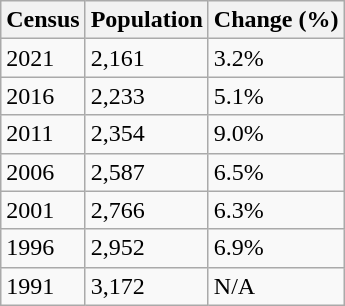<table class="wikitable">
<tr>
<th>Census</th>
<th>Population</th>
<th>Change (%)</th>
</tr>
<tr>
<td>2021</td>
<td>2,161</td>
<td>3.2%</td>
</tr>
<tr>
<td>2016</td>
<td>2,233</td>
<td>5.1%</td>
</tr>
<tr>
<td>2011</td>
<td>2,354</td>
<td>9.0%</td>
</tr>
<tr>
<td>2006</td>
<td>2,587</td>
<td>6.5%</td>
</tr>
<tr>
<td>2001</td>
<td>2,766</td>
<td>6.3%</td>
</tr>
<tr>
<td>1996</td>
<td>2,952</td>
<td>6.9%</td>
</tr>
<tr>
<td>1991</td>
<td>3,172</td>
<td>N/A</td>
</tr>
</table>
